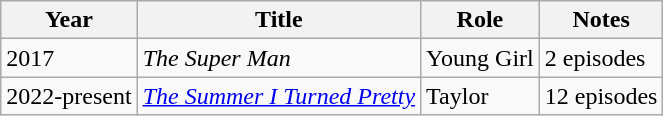<table class="wikitable sortable">
<tr>
<th>Year</th>
<th>Title</th>
<th>Role</th>
<th class="unsortable">Notes</th>
</tr>
<tr>
<td>2017</td>
<td><em>The Super Man</em></td>
<td>Young Girl</td>
<td>2 episodes</td>
</tr>
<tr>
<td>2022-present</td>
<td><em><a href='#'>The Summer I Turned Pretty</a></em></td>
<td>Taylor</td>
<td>12 episodes</td>
</tr>
</table>
